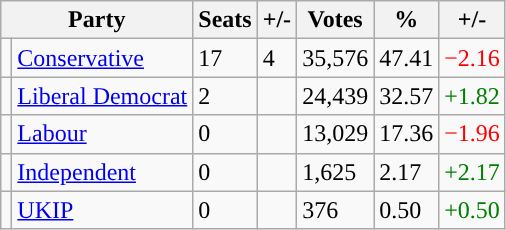<table class="wikitable">
<tr>
<th colspan="2">Party</th>
<th>Seats</th>
<th>+/-</th>
<th>Votes</th>
<th>%</th>
<th>+/-</th>
</tr>
<tr>
<td style="background-color: "></td>
<td><a href='#'>Conservative</a></td>
<td>17</td>
<td> 4</td>
<td>35,576</td>
<td>47.41</td>
<td style="color:red">−2.16</td>
</tr>
<tr>
<td style="background-color: "></td>
<td><a href='#'>Liberal Democrat</a></td>
<td>2</td>
<td></td>
<td>24,439</td>
<td>32.57</td>
<td style="color:green">+1.82</td>
</tr>
<tr>
<td style="background-color: "></td>
<td><a href='#'>Labour</a></td>
<td>0</td>
<td></td>
<td>13,029</td>
<td>17.36</td>
<td style="color:red">−1.96</td>
</tr>
<tr>
<td style="background-color: "></td>
<td><a href='#'>Independent</a></td>
<td>0</td>
<td></td>
<td>1,625</td>
<td>2.17</td>
<td style="color:green">+2.17</td>
</tr>
<tr>
<td style="background-color: "></td>
<td><a href='#'>UKIP</a></td>
<td>0</td>
<td></td>
<td>376</td>
<td>0.50</td>
<td style="color:green">+0.50</td>
</tr>
</table>
